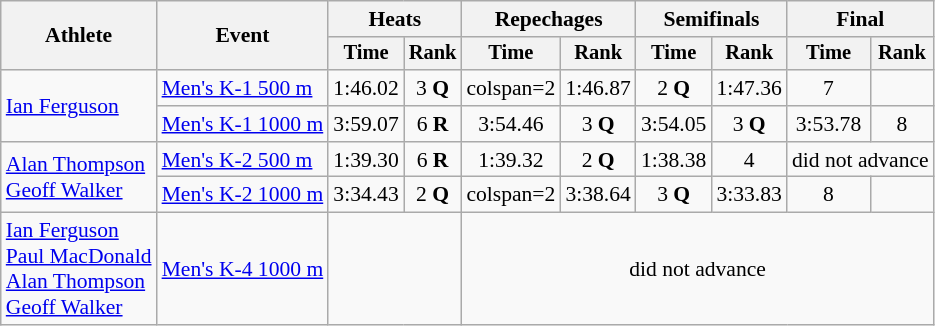<table class="wikitable" style="font-size:90%;text-align:center;">
<tr>
<th rowspan=2>Athlete</th>
<th rowspan=2>Event</th>
<th colspan=2>Heats</th>
<th colspan=2>Repechages</th>
<th colspan=2>Semifinals</th>
<th colspan=2>Final</th>
</tr>
<tr style="font-size:95%">
<th>Time</th>
<th>Rank</th>
<th>Time</th>
<th>Rank</th>
<th>Time</th>
<th>Rank</th>
<th>Time</th>
<th>Rank</th>
</tr>
<tr>
<td align=left rowspan=2><a href='#'>Ian Ferguson</a></td>
<td align=left><a href='#'>Men's K-1 500 m</a></td>
<td>1:46.02</td>
<td>3 <strong>Q</strong></td>
<td>colspan=2 </td>
<td>1:46.87</td>
<td>2 <strong>Q</strong></td>
<td>1:47.36</td>
<td>7</td>
</tr>
<tr>
<td align=left><a href='#'>Men's K-1 1000 m</a></td>
<td>3:59.07</td>
<td>6 <strong>R</strong></td>
<td>3:54.46</td>
<td>3 <strong>Q</strong></td>
<td>3:54.05</td>
<td>3 <strong>Q</strong></td>
<td>3:53.78</td>
<td>8</td>
</tr>
<tr>
<td align=left rowspan=2><a href='#'>Alan Thompson</a><br><a href='#'>Geoff Walker</a></td>
<td align=left><a href='#'>Men's K-2 500 m</a></td>
<td>1:39.30</td>
<td>6 <strong>R</strong></td>
<td>1:39.32</td>
<td>2 <strong>Q</strong></td>
<td>1:38.38</td>
<td>4</td>
<td colspan=2>did not advance</td>
</tr>
<tr>
<td align=left><a href='#'>Men's K-2 1000 m</a></td>
<td>3:34.43</td>
<td>2 <strong>Q</strong></td>
<td>colspan=2 </td>
<td>3:38.64</td>
<td>3 <strong>Q</strong></td>
<td>3:33.83</td>
<td>8</td>
</tr>
<tr>
<td align=left><a href='#'>Ian Ferguson</a><br><a href='#'>Paul MacDonald</a><br><a href='#'>Alan Thompson</a><br><a href='#'>Geoff Walker</a></td>
<td align=left><a href='#'>Men's K-4 1000 m</a></td>
<td colspan=2></td>
<td colspan=6>did not advance</td>
</tr>
</table>
